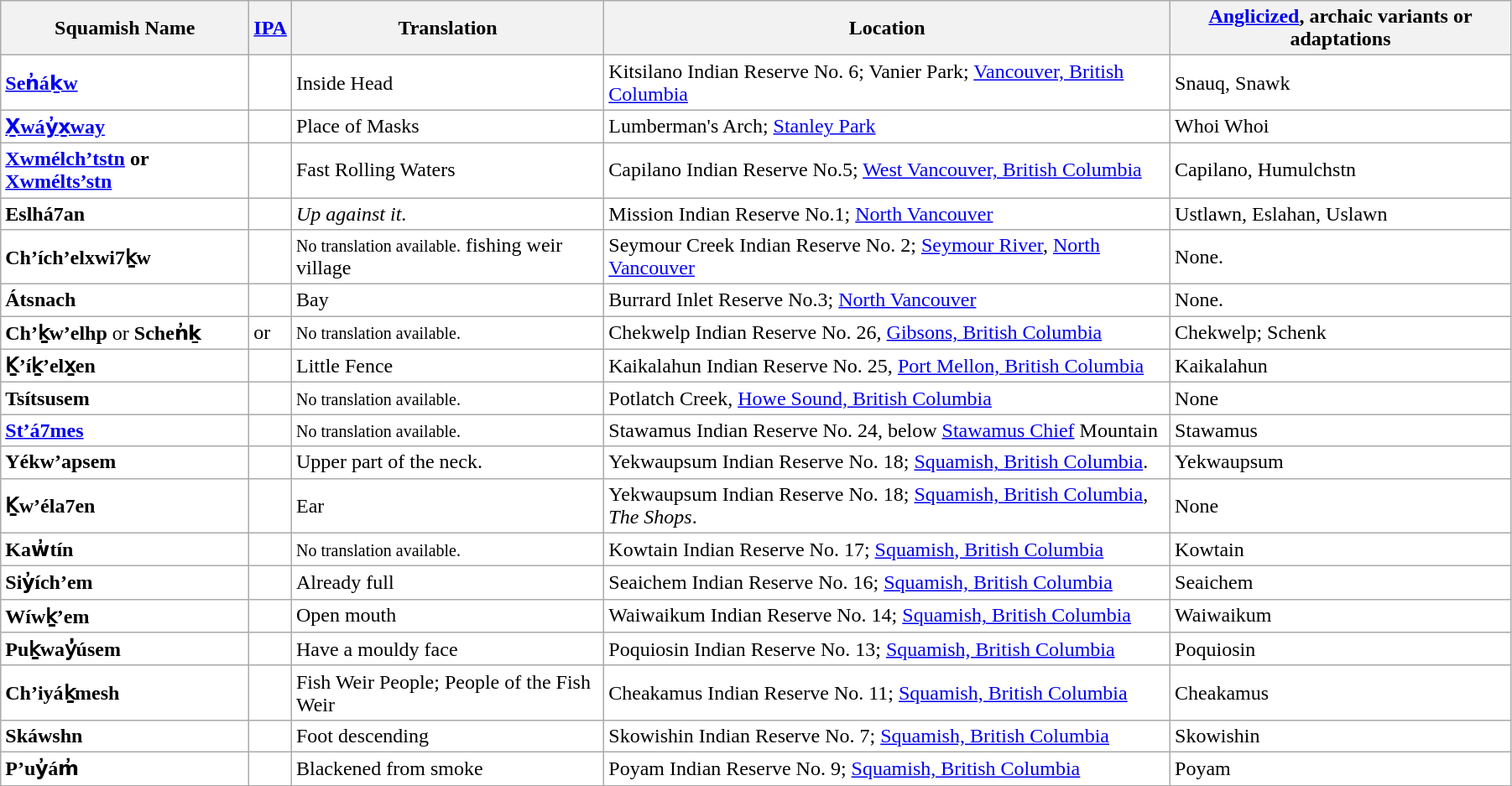<table class="wikitable" style="width:95%;">
<tr style="background:#fff;">
<th>Squamish Name</th>
<th><a href='#'>IPA</a></th>
<th>Translation</th>
<th>Location</th>
<th><a href='#'>Anglicized</a>, archaic variants or adaptations</th>
</tr>
<tr style="background:#fff;">
<td><strong><a href='#'>Sen̓áḵw</a></strong></td>
<td></td>
<td>Inside Head</td>
<td>Kitsilano Indian Reserve No. 6; Vanier Park; <a href='#'>Vancouver, British Columbia</a></td>
<td>Snauq, Snawk</td>
</tr>
<tr style="background:#fff;">
<td><strong><a href='#'>X̱wáy̓x̱way</a></strong></td>
<td></td>
<td>Place of Masks</td>
<td>Lumberman's Arch; <a href='#'>Stanley Park</a></td>
<td>Whoi Whoi</td>
</tr>
<tr style="background:#fff;">
<td><strong><a href='#'>Xwmélch’tstn</a> or <a href='#'>Xwmélts’stn</a></strong></td>
<td></td>
<td>Fast Rolling Waters</td>
<td>Capilano Indian Reserve No.5; <a href='#'>West Vancouver, British Columbia</a></td>
<td>Capilano, Humulchstn</td>
</tr>
<tr style="background:#fff;">
<td><strong>Eslhá7an</strong></td>
<td></td>
<td><em>Up against it</em>.</td>
<td>Mission Indian Reserve No.1; <a href='#'>North Vancouver</a></td>
<td>Ustlawn, Eslahan, Uslawn</td>
</tr>
<tr style="background:#fff;">
<td><strong>Ch’ích’elxwi7ḵw</strong></td>
<td></td>
<td><small>No translation available.</small> fishing weir village</td>
<td>Seymour Creek Indian Reserve No. 2; <a href='#'>Seymour River</a>, <a href='#'>North Vancouver</a></td>
<td>None.</td>
</tr>
<tr style="background:#fff;">
<td><strong>Átsnach</strong></td>
<td></td>
<td>Bay</td>
<td>Burrard Inlet Reserve No.3; <a href='#'>North Vancouver</a></td>
<td>None.</td>
</tr>
<tr style="background:#fff;">
<td><strong>Ch’ḵw’elhp</strong> or <strong>Schen̓ḵ</strong></td>
<td> or </td>
<td><small>No translation available.</small></td>
<td>Chekwelp Indian Reserve No. 26, <a href='#'>Gibsons, British Columbia</a></td>
<td>Chekwelp; Schenk</td>
</tr>
<tr style="background:#fff;">
<td><strong>Ḵ’íḵ’elx̱en</strong></td>
<td></td>
<td>Little Fence</td>
<td>Kaikalahun Indian Reserve No. 25, <a href='#'>Port Mellon, British Columbia</a></td>
<td>Kaikalahun</td>
</tr>
<tr style="background:#fff;">
<td><strong>Tsítsusem</strong></td>
<td></td>
<td><small>No translation available.</small></td>
<td>Potlatch Creek, <a href='#'>Howe Sound, British Columbia</a></td>
<td>None</td>
</tr>
<tr style="background:#fff;">
<td><strong><a href='#'>St’á7mes</a></strong></td>
<td></td>
<td><small>No translation available.</small></td>
<td>Stawamus Indian Reserve No. 24, below <a href='#'>Stawamus Chief</a> Mountain</td>
<td>Stawamus</td>
</tr>
<tr style="background:#fff;">
<td><strong>Yékw’apsem</strong></td>
<td></td>
<td>Upper part of the neck.</td>
<td>Yekwaupsum Indian Reserve No. 18; <a href='#'>Squamish, British Columbia</a>.</td>
<td>Yekwaupsum</td>
</tr>
<tr style="background:#fff;">
<td><strong>Ḵw’éla7en</strong></td>
<td><small></small></td>
<td>Ear</td>
<td>Yekwaupsum Indian Reserve No. 18; <a href='#'>Squamish, British Columbia</a>, <em>The Shops</em>.</td>
<td>None</td>
</tr>
<tr style="background:#fff;">
<td><strong>Kaw̓tín</strong></td>
<td></td>
<td><small>No translation available.</small></td>
<td>Kowtain Indian Reserve No. 17; <a href='#'>Squamish, British Columbia</a></td>
<td>Kowtain</td>
</tr>
<tr style="background:#fff;">
<td><strong>Siy̓ích’em</strong></td>
<td><small></small></td>
<td>Already full</td>
<td>Seaichem Indian Reserve No. 16; <a href='#'>Squamish, British Columbia</a></td>
<td>Seaichem</td>
</tr>
<tr style="background:#fff;">
<td><strong>Wíwḵ’em</strong></td>
<td></td>
<td>Open mouth</td>
<td>Waiwaikum Indian Reserve No. 14; <a href='#'>Squamish, British Columbia</a></td>
<td>Waiwaikum</td>
</tr>
<tr style="background:#fff;">
<td><strong>Puḵway̓úsem</strong></td>
<td><small></small></td>
<td>Have a mouldy face</td>
<td>Poquiosin Indian Reserve No. 13; <a href='#'>Squamish, British Columbia</a></td>
<td>Poquiosin</td>
</tr>
<tr style="background:#fff;">
<td><strong>Ch’iyáḵmesh</strong></td>
<td></td>
<td>Fish Weir People; People of the Fish Weir</td>
<td>Cheakamus Indian Reserve No. 11; <a href='#'>Squamish, British Columbia</a></td>
<td>Cheakamus</td>
</tr>
<tr style="background:#fff;">
<td><strong>Skáwshn</strong></td>
<td><small></small></td>
<td>Foot descending</td>
<td>Skowishin Indian Reserve No. 7; <a href='#'>Squamish, British Columbia</a></td>
<td>Skowishin</td>
</tr>
<tr style="background:#fff;">
<td><strong>P’uy̓ám̓</strong></td>
<td></td>
<td>Blackened from smoke</td>
<td>Poyam Indian Reserve No. 9; <a href='#'>Squamish, British Columbia</a></td>
<td>Poyam</td>
</tr>
</table>
